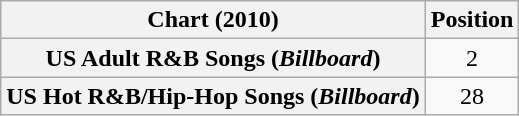<table class="wikitable sortable plainrowheaders">
<tr>
<th align="center">Chart (2010)</th>
<th align="center">Position</th>
</tr>
<tr>
<th scope="row">US Adult R&B Songs (<em>Billboard</em>)</th>
<td align="center">2</td>
</tr>
<tr>
<th scope="row">US Hot R&B/Hip-Hop Songs (<em>Billboard</em>)</th>
<td align="center">28</td>
</tr>
</table>
